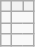<table class="wikitable" style="text-align: center;">
<tr>
<th></th>
<th></th>
<th></th>
</tr>
<tr>
<td></td>
<td colspan="2"></td>
</tr>
<tr>
<td></td>
<td colspan="2"></td>
</tr>
<tr>
<td></td>
<td colspan="2"></td>
</tr>
</table>
